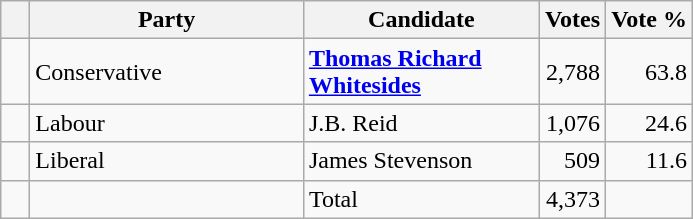<table class="wikitable">
<tr>
<th></th>
<th scope="col" width="175">Party</th>
<th scope="col" width="150">Candidate</th>
<th>Votes</th>
<th>Vote %</th>
</tr>
<tr>
<td>   </td>
<td>Conservative</td>
<td><strong><a href='#'>Thomas Richard Whitesides</a></strong></td>
<td align=right>2,788</td>
<td align=right>63.8</td>
</tr>
<tr>
<td>   </td>
<td>Labour</td>
<td>J.B. Reid</td>
<td align=right>1,076</td>
<td align=right>24.6</td>
</tr>
<tr>
<td>   </td>
<td>Liberal</td>
<td>James Stevenson</td>
<td align=right>509</td>
<td align=right>11.6</td>
</tr>
<tr>
<td></td>
<td></td>
<td>Total</td>
<td align=right>4,373</td>
<td></td>
</tr>
</table>
